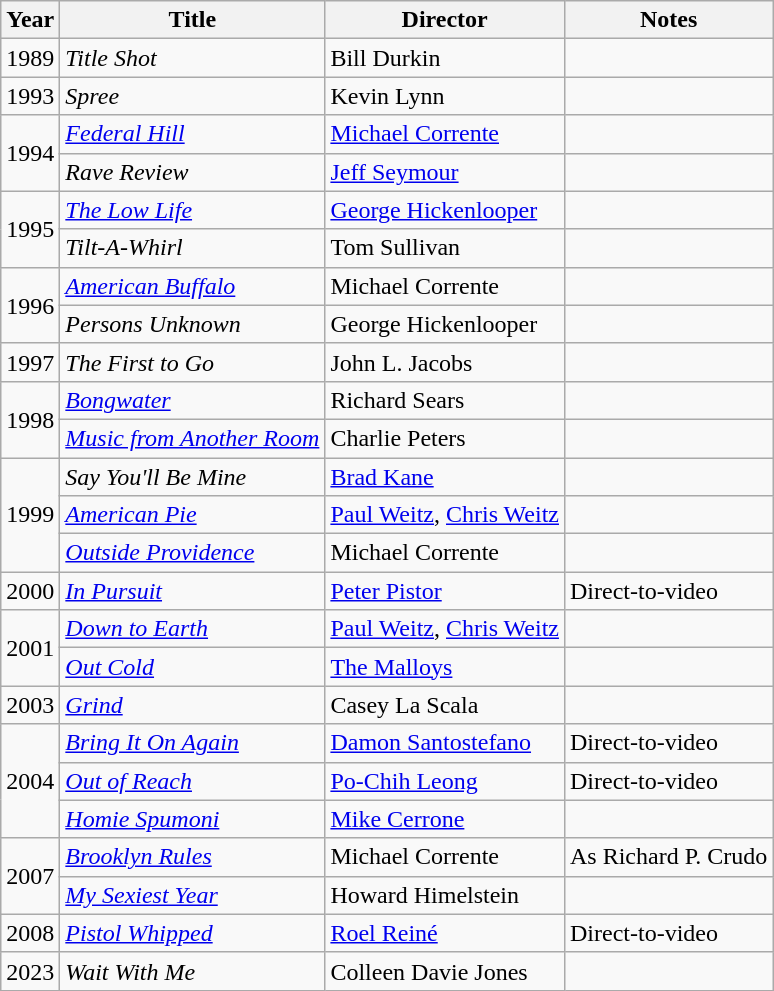<table class="wikitable">
<tr>
<th>Year</th>
<th>Title</th>
<th>Director</th>
<th>Notes</th>
</tr>
<tr>
<td>1989</td>
<td><em>Title Shot</em></td>
<td>Bill Durkin</td>
<td></td>
</tr>
<tr>
<td>1993</td>
<td><em>Spree</em></td>
<td>Kevin Lynn</td>
<td></td>
</tr>
<tr>
<td rowspan="2">1994</td>
<td><em><a href='#'>Federal Hill</a></em></td>
<td><a href='#'>Michael Corrente</a></td>
<td></td>
</tr>
<tr>
<td><em>Rave Review</em></td>
<td><a href='#'>Jeff Seymour</a></td>
<td></td>
</tr>
<tr>
<td rowspan="2">1995</td>
<td><em><a href='#'>The Low Life</a></em></td>
<td><a href='#'>George Hickenlooper</a></td>
<td></td>
</tr>
<tr>
<td><em>Tilt-A-Whirl</em></td>
<td>Tom Sullivan</td>
<td></td>
</tr>
<tr>
<td rowspan="2">1996</td>
<td><em><a href='#'>American Buffalo</a></em></td>
<td>Michael Corrente</td>
<td></td>
</tr>
<tr>
<td><em>Persons Unknown</em></td>
<td>George Hickenlooper</td>
<td></td>
</tr>
<tr>
<td>1997</td>
<td><em>The First to Go</em></td>
<td>John L. Jacobs</td>
<td></td>
</tr>
<tr>
<td rowspan="2">1998</td>
<td><em><a href='#'>Bongwater</a></em></td>
<td>Richard Sears</td>
<td></td>
</tr>
<tr>
<td><em><a href='#'>Music from Another Room</a></em></td>
<td>Charlie Peters</td>
<td></td>
</tr>
<tr>
<td rowspan="3">1999</td>
<td><em>Say You'll Be Mine</em></td>
<td><a href='#'>Brad Kane</a></td>
<td></td>
</tr>
<tr>
<td><em><a href='#'>American Pie</a></em></td>
<td><a href='#'>Paul Weitz</a>, <a href='#'>Chris Weitz</a></td>
<td></td>
</tr>
<tr>
<td><em><a href='#'>Outside Providence</a></em></td>
<td>Michael Corrente</td>
<td></td>
</tr>
<tr>
<td>2000</td>
<td><em><a href='#'>In Pursuit</a></em></td>
<td><a href='#'>Peter Pistor</a></td>
<td>Direct-to-video</td>
</tr>
<tr>
<td rowspan="2">2001</td>
<td><em><a href='#'>Down to Earth</a></em></td>
<td><a href='#'>Paul Weitz</a>, <a href='#'>Chris Weitz</a></td>
<td></td>
</tr>
<tr>
<td><em><a href='#'>Out Cold</a></em></td>
<td><a href='#'>The Malloys</a></td>
<td></td>
</tr>
<tr>
<td>2003</td>
<td><em><a href='#'>Grind</a></em></td>
<td>Casey La Scala</td>
<td></td>
</tr>
<tr>
<td rowspan="3">2004</td>
<td><em><a href='#'>Bring It On Again</a></em></td>
<td><a href='#'>Damon Santostefano</a></td>
<td>Direct-to-video</td>
</tr>
<tr>
<td><em><a href='#'>Out of Reach</a></em></td>
<td><a href='#'>Po-Chih Leong</a></td>
<td>Direct-to-video</td>
</tr>
<tr>
<td><em><a href='#'>Homie Spumoni</a></em></td>
<td><a href='#'>Mike Cerrone</a></td>
<td></td>
</tr>
<tr>
<td rowspan="2">2007</td>
<td><em><a href='#'>Brooklyn Rules</a></em></td>
<td>Michael Corrente</td>
<td>As Richard P. Crudo</td>
</tr>
<tr>
<td><em><a href='#'>My Sexiest Year</a></em></td>
<td>Howard Himelstein</td>
<td></td>
</tr>
<tr>
<td>2008</td>
<td><em><a href='#'>Pistol Whipped</a></em></td>
<td><a href='#'>Roel Reiné</a></td>
<td>Direct-to-video</td>
</tr>
<tr>
<td>2023</td>
<td><em>Wait With Me</em></td>
<td>Colleen Davie Jones</td>
<td></td>
</tr>
</table>
